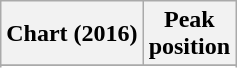<table class="wikitable sortable plainrowheaders" style="text-align:center">
<tr>
<th scope="col">Chart (2016)</th>
<th scope="col">Peak<br> position</th>
</tr>
<tr>
</tr>
<tr>
</tr>
</table>
